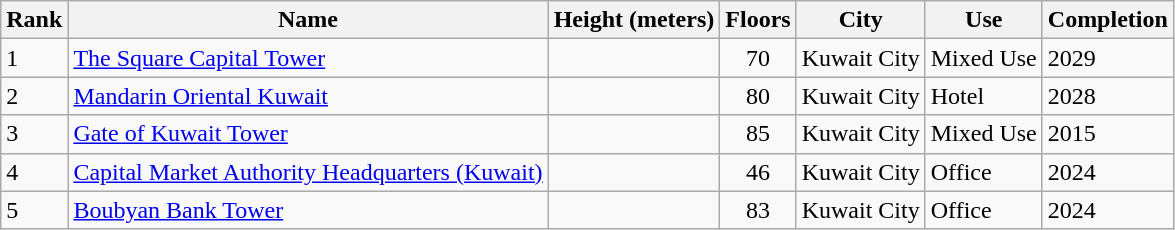<table class="wikitable sortable">
<tr>
<th>Rank</th>
<th>Name</th>
<th>Height (meters)</th>
<th>Floors</th>
<th>City</th>
<th>Use</th>
<th>Completion</th>
</tr>
<tr>
<td>1</td>
<td><a href='#'>The Square Capital Tower</a></td>
<td></td>
<td align=center>70</td>
<td>Kuwait City</td>
<td>Mixed Use</td>
<td>2029</td>
</tr>
<tr>
<td>2</td>
<td><a href='#'>Mandarin Oriental Kuwait</a></td>
<td></td>
<td align=center>80</td>
<td>Kuwait City</td>
<td>Hotel</td>
<td>2028</td>
</tr>
<tr>
<td>3</td>
<td><a href='#'>Gate of Kuwait Tower</a></td>
<td></td>
<td align=center>85</td>
<td>Kuwait City</td>
<td>Mixed Use</td>
<td>2015</td>
</tr>
<tr>
<td>4</td>
<td><a href='#'>Capital Market Authority Headquarters (Kuwait)</a></td>
<td></td>
<td align="center">46</td>
<td>Kuwait City</td>
<td>Office</td>
<td>2024</td>
</tr>
<tr>
<td>5</td>
<td><a href='#'>Boubyan Bank Tower</a></td>
<td></td>
<td align="center">83</td>
<td>Kuwait City</td>
<td>Office</td>
<td>2024</td>
</tr>
</table>
